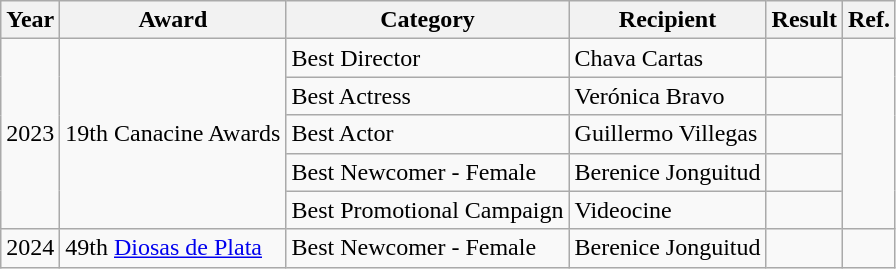<table class="wikitable">
<tr>
<th>Year</th>
<th>Award</th>
<th>Category</th>
<th>Recipient</th>
<th>Result</th>
<th>Ref.</th>
</tr>
<tr>
<td rowspan="5">2023</td>
<td rowspan="5">19th Canacine Awards</td>
<td>Best Director</td>
<td>Chava Cartas</td>
<td></td>
<td rowspan="5"></td>
</tr>
<tr>
<td>Best Actress</td>
<td>Verónica Bravo</td>
<td></td>
</tr>
<tr>
<td>Best Actor</td>
<td>Guillermo Villegas</td>
<td></td>
</tr>
<tr>
<td>Best Newcomer - Female</td>
<td>Berenice Jonguitud</td>
<td></td>
</tr>
<tr>
<td>Best Promotional Campaign</td>
<td>Videocine</td>
<td></td>
</tr>
<tr>
<td>2024</td>
<td>49th <a href='#'>Diosas de Plata</a></td>
<td>Best Newcomer - Female</td>
<td>Berenice Jonguitud</td>
<td></td>
<td></td>
</tr>
</table>
